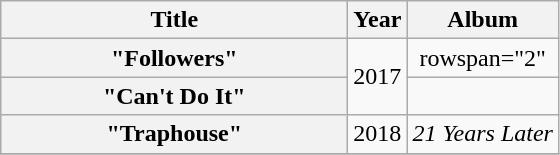<table class="wikitable plainrowheaders" style="text-align:center;">
<tr>
<th scope="col" style="width:14em;">Title</th>
<th scope="col">Year</th>
<th scope="col">Album</th>
</tr>
<tr>
<th scope="row">"Followers"</th>
<td rowspan="2">2017</td>
<td>rowspan="2" </td>
</tr>
<tr>
<th scope="row">"Can't Do It"</th>
</tr>
<tr>
<th scope="row">"Traphouse"</th>
<td>2018</td>
<td><em>21 Years Later</em></td>
</tr>
<tr>
</tr>
</table>
